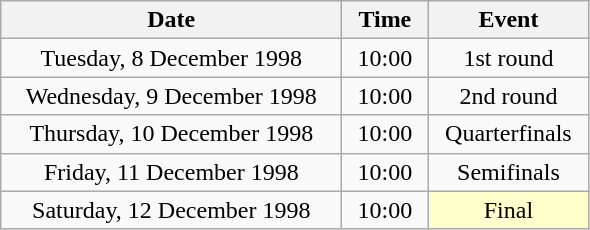<table class = "wikitable" style="text-align:center;">
<tr>
<th width=220>Date</th>
<th width=50>Time</th>
<th width=100>Event</th>
</tr>
<tr>
<td>Tuesday, 8 December 1998</td>
<td>10:00</td>
<td>1st round</td>
</tr>
<tr>
<td>Wednesday, 9 December 1998</td>
<td>10:00</td>
<td>2nd round</td>
</tr>
<tr>
<td>Thursday, 10 December 1998</td>
<td>10:00</td>
<td>Quarterfinals</td>
</tr>
<tr>
<td>Friday, 11 December 1998</td>
<td>10:00</td>
<td>Semifinals</td>
</tr>
<tr>
<td>Saturday, 12 December 1998</td>
<td>10:00</td>
<td bgcolor=ffffcc>Final</td>
</tr>
</table>
